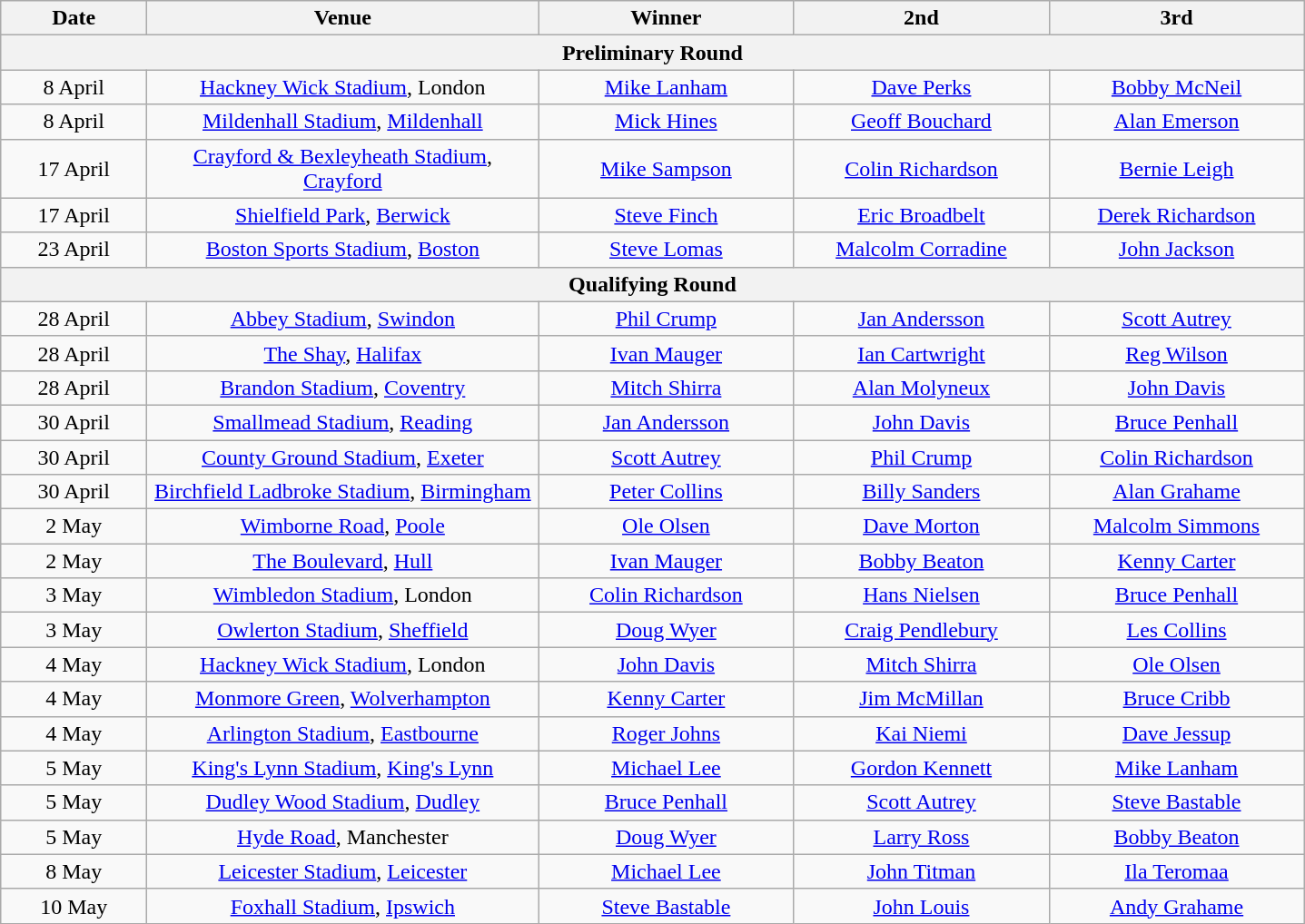<table class="wikitable" style="text-align:center">
<tr>
<th width=100>Date</th>
<th width=280>Venue</th>
<th width=180>Winner</th>
<th width=180>2nd</th>
<th width=180>3rd</th>
</tr>
<tr>
<th colspan=6>Preliminary Round</th>
</tr>
<tr>
<td align=center>8 April</td>
<td><a href='#'>Hackney Wick Stadium</a>, London</td>
<td><a href='#'>Mike Lanham</a></td>
<td><a href='#'>Dave Perks</a></td>
<td><a href='#'>Bobby McNeil</a></td>
</tr>
<tr>
<td align=center>8 April</td>
<td><a href='#'>Mildenhall Stadium</a>, <a href='#'>Mildenhall</a></td>
<td><a href='#'>Mick Hines</a></td>
<td><a href='#'>Geoff Bouchard</a></td>
<td><a href='#'>Alan Emerson</a></td>
</tr>
<tr>
<td align=center>17 April</td>
<td><a href='#'>Crayford & Bexleyheath Stadium</a>, <a href='#'>Crayford</a></td>
<td><a href='#'>Mike Sampson</a></td>
<td><a href='#'>Colin Richardson</a></td>
<td><a href='#'>Bernie Leigh</a></td>
</tr>
<tr>
<td align=center>17 April</td>
<td><a href='#'>Shielfield Park</a>, <a href='#'>Berwick</a></td>
<td><a href='#'>Steve Finch</a></td>
<td><a href='#'>Eric Broadbelt</a></td>
<td><a href='#'>Derek Richardson</a></td>
</tr>
<tr>
<td align=center>23 April</td>
<td><a href='#'>Boston Sports Stadium</a>, <a href='#'>Boston</a></td>
<td><a href='#'>Steve Lomas</a></td>
<td><a href='#'>Malcolm Corradine</a></td>
<td><a href='#'>John Jackson</a></td>
</tr>
<tr>
<th colspan=6>Qualifying Round</th>
</tr>
<tr>
<td align=center>28 April</td>
<td><a href='#'>Abbey Stadium</a>, <a href='#'>Swindon</a></td>
<td><a href='#'>Phil Crump</a></td>
<td><a href='#'>Jan Andersson</a></td>
<td><a href='#'>Scott Autrey</a></td>
</tr>
<tr>
<td align=center>28 April</td>
<td><a href='#'>The Shay</a>, <a href='#'>Halifax</a></td>
<td><a href='#'>Ivan Mauger</a></td>
<td><a href='#'>Ian Cartwright</a></td>
<td><a href='#'>Reg Wilson</a></td>
</tr>
<tr>
<td align=center>28 April</td>
<td><a href='#'>Brandon Stadium</a>, <a href='#'>Coventry</a></td>
<td><a href='#'>Mitch Shirra</a></td>
<td><a href='#'>Alan Molyneux</a></td>
<td><a href='#'>John Davis</a></td>
</tr>
<tr>
<td align=center>30 April</td>
<td><a href='#'>Smallmead Stadium</a>, <a href='#'>Reading</a></td>
<td><a href='#'>Jan Andersson</a></td>
<td><a href='#'>John Davis</a></td>
<td><a href='#'>Bruce Penhall</a></td>
</tr>
<tr>
<td align=center>30 April</td>
<td><a href='#'>County Ground Stadium</a>, <a href='#'>Exeter</a></td>
<td><a href='#'>Scott Autrey</a></td>
<td><a href='#'>Phil Crump</a></td>
<td><a href='#'>Colin Richardson</a></td>
</tr>
<tr>
<td align=center>30 April</td>
<td><a href='#'>Birchfield Ladbroke Stadium</a>, <a href='#'>Birmingham</a></td>
<td><a href='#'>Peter Collins</a></td>
<td><a href='#'>Billy Sanders</a></td>
<td><a href='#'>Alan Grahame</a></td>
</tr>
<tr>
<td align=center>2 May</td>
<td><a href='#'>Wimborne Road</a>, <a href='#'>Poole</a></td>
<td><a href='#'>Ole Olsen</a></td>
<td><a href='#'>Dave Morton</a></td>
<td><a href='#'>Malcolm Simmons</a></td>
</tr>
<tr>
<td align=center>2 May</td>
<td><a href='#'>The Boulevard</a>, <a href='#'>Hull</a></td>
<td><a href='#'>Ivan Mauger</a></td>
<td><a href='#'>Bobby Beaton</a></td>
<td><a href='#'>Kenny Carter</a></td>
</tr>
<tr>
<td align=center>3 May</td>
<td><a href='#'>Wimbledon Stadium</a>, London</td>
<td><a href='#'>Colin Richardson</a></td>
<td><a href='#'>Hans Nielsen</a></td>
<td><a href='#'>Bruce Penhall</a></td>
</tr>
<tr>
<td align=center>3 May</td>
<td><a href='#'>Owlerton Stadium</a>, <a href='#'>Sheffield</a></td>
<td><a href='#'>Doug Wyer</a></td>
<td><a href='#'>Craig Pendlebury</a></td>
<td><a href='#'>Les Collins</a></td>
</tr>
<tr>
<td align=center>4 May</td>
<td><a href='#'>Hackney Wick Stadium</a>, London</td>
<td><a href='#'>John Davis</a></td>
<td><a href='#'>Mitch Shirra</a></td>
<td><a href='#'>Ole Olsen</a></td>
</tr>
<tr>
<td align=center>4 May</td>
<td><a href='#'>Monmore Green</a>, <a href='#'>Wolverhampton</a></td>
<td><a href='#'>Kenny Carter</a></td>
<td><a href='#'>Jim McMillan</a></td>
<td><a href='#'>Bruce Cribb</a></td>
</tr>
<tr>
<td align=center>4 May</td>
<td><a href='#'>Arlington Stadium</a>, <a href='#'>Eastbourne</a></td>
<td><a href='#'>Roger Johns</a></td>
<td><a href='#'>Kai Niemi</a></td>
<td><a href='#'>Dave Jessup</a></td>
</tr>
<tr>
<td align=center>5 May</td>
<td><a href='#'>King's Lynn Stadium</a>, <a href='#'>King's Lynn</a></td>
<td><a href='#'>Michael Lee</a></td>
<td><a href='#'>Gordon Kennett</a></td>
<td><a href='#'>Mike Lanham</a></td>
</tr>
<tr>
<td align=center>5 May</td>
<td><a href='#'>Dudley Wood Stadium</a>, <a href='#'>Dudley</a></td>
<td><a href='#'>Bruce Penhall</a></td>
<td><a href='#'>Scott Autrey</a></td>
<td><a href='#'>Steve Bastable</a></td>
</tr>
<tr>
<td align=center>5 May</td>
<td><a href='#'>Hyde Road</a>, Manchester</td>
<td><a href='#'>Doug Wyer</a></td>
<td><a href='#'>Larry Ross</a></td>
<td><a href='#'>Bobby Beaton</a></td>
</tr>
<tr>
<td align=center>8 May</td>
<td><a href='#'>Leicester Stadium</a>, <a href='#'>Leicester</a></td>
<td><a href='#'>Michael Lee</a></td>
<td><a href='#'>John Titman</a></td>
<td><a href='#'>Ila Teromaa</a></td>
</tr>
<tr>
<td align=center>10 May</td>
<td><a href='#'>Foxhall Stadium</a>, <a href='#'>Ipswich</a></td>
<td><a href='#'>Steve Bastable</a></td>
<td><a href='#'>John Louis</a></td>
<td><a href='#'>Andy Grahame</a></td>
</tr>
</table>
